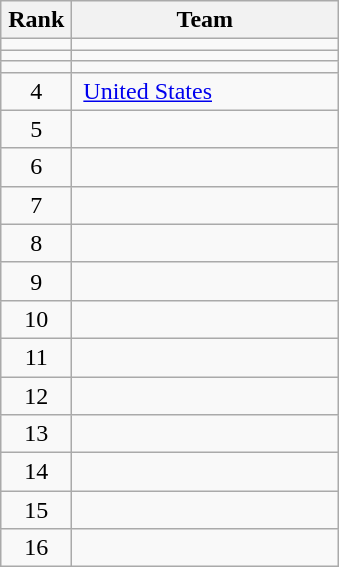<table class="wikitable" style="text-align:center">
<tr>
<th width=40>Rank</th>
<th width=170>Team</th>
</tr>
<tr>
<td></td>
<td align=left></td>
</tr>
<tr>
<td></td>
<td align=left></td>
</tr>
<tr>
<td></td>
<td align=left></td>
</tr>
<tr>
<td>4</td>
<td align=left> <a href='#'>United States</a></td>
</tr>
<tr>
<td>5</td>
<td align=left></td>
</tr>
<tr>
<td>6</td>
<td align=left></td>
</tr>
<tr>
<td>7</td>
<td align=left></td>
</tr>
<tr>
<td>8</td>
<td align=left></td>
</tr>
<tr>
<td>9</td>
<td align=left></td>
</tr>
<tr>
<td>10</td>
<td align=left></td>
</tr>
<tr>
<td>11</td>
<td align=left></td>
</tr>
<tr>
<td>12</td>
<td align=left></td>
</tr>
<tr>
<td>13</td>
<td align=left></td>
</tr>
<tr>
<td>14</td>
<td align=left></td>
</tr>
<tr>
<td>15</td>
<td align=left></td>
</tr>
<tr>
<td>16</td>
<td align=left></td>
</tr>
</table>
